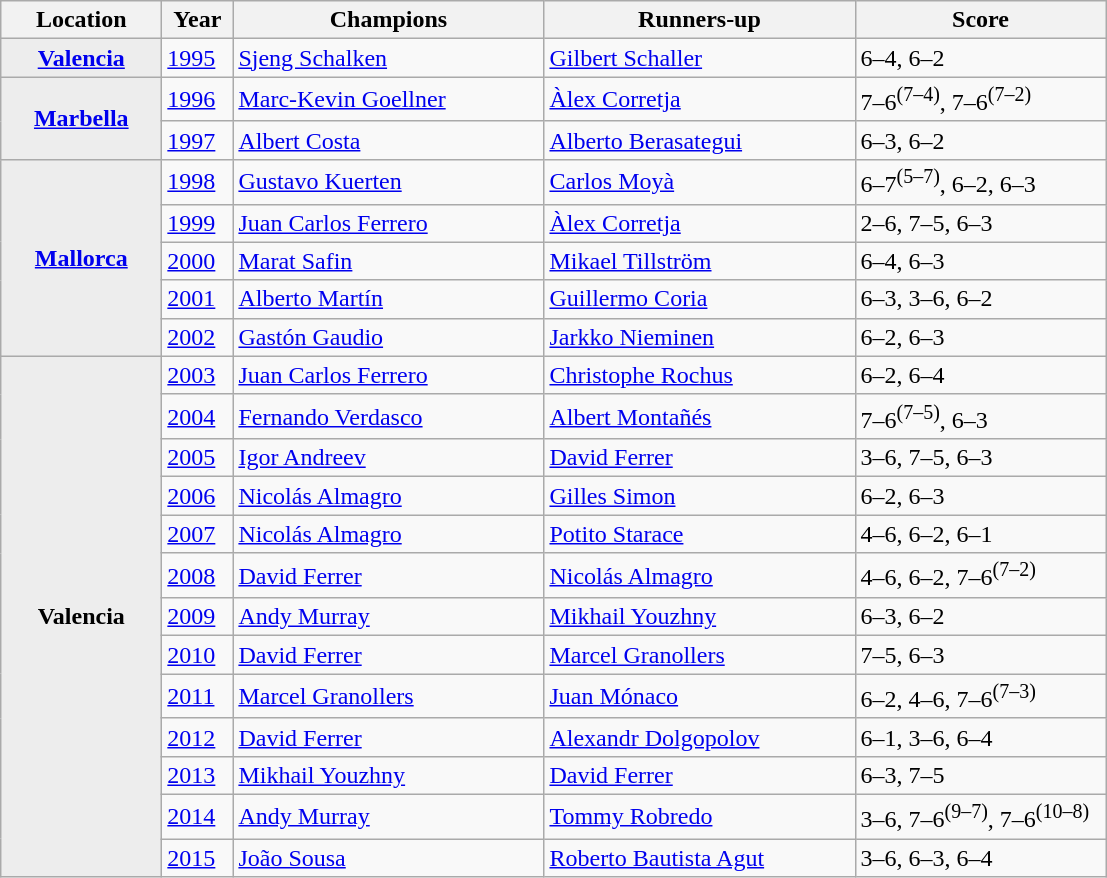<table class="wikitable">
<tr>
<th style="width:100px">Location</th>
<th style="width:40px">Year</th>
<th style="width:200px">Champions</th>
<th style="width:200px">Runners-up</th>
<th style="width:160px" class="unsortable">Score</th>
</tr>
<tr>
<th rowspan="1" style="background:#ededed"><a href='#'>Valencia</a></th>
<td><a href='#'>1995</a></td>
<td> <a href='#'>Sjeng Schalken</a></td>
<td> <a href='#'>Gilbert Schaller</a></td>
<td>6–4, 6–2</td>
</tr>
<tr>
<th rowspan="2" style="background:#ededed"><a href='#'>Marbella</a></th>
<td><a href='#'>1996</a></td>
<td> <a href='#'>Marc-Kevin Goellner</a></td>
<td> <a href='#'>Àlex Corretja</a></td>
<td>7–6<sup>(7–4)</sup>, 7–6<sup>(7–2)</sup></td>
</tr>
<tr>
<td><a href='#'>1997</a></td>
<td> <a href='#'>Albert Costa</a></td>
<td> <a href='#'>Alberto Berasategui</a></td>
<td>6–3, 6–2</td>
</tr>
<tr>
<th rowspan="5" style="background:#ededed"><a href='#'>Mallorca</a></th>
<td><a href='#'>1998</a></td>
<td> <a href='#'>Gustavo Kuerten</a></td>
<td> <a href='#'>Carlos Moyà</a></td>
<td>6–7<sup>(5–7)</sup>, 6–2, 6–3</td>
</tr>
<tr>
<td><a href='#'>1999</a></td>
<td> <a href='#'>Juan Carlos Ferrero</a></td>
<td> <a href='#'>Àlex Corretja</a></td>
<td>2–6, 7–5, 6–3</td>
</tr>
<tr>
<td><a href='#'>2000</a></td>
<td> <a href='#'>Marat Safin</a></td>
<td> <a href='#'>Mikael Tillström</a></td>
<td>6–4, 6–3</td>
</tr>
<tr>
<td><a href='#'>2001</a></td>
<td> <a href='#'>Alberto Martín</a></td>
<td> <a href='#'>Guillermo Coria</a></td>
<td>6–3, 3–6, 6–2</td>
</tr>
<tr>
<td><a href='#'>2002</a></td>
<td> <a href='#'>Gastón Gaudio</a></td>
<td> <a href='#'>Jarkko Nieminen</a></td>
<td>6–2, 6–3</td>
</tr>
<tr>
<th rowspan="14" style="background:#ededed">Valencia</th>
<td><a href='#'>2003</a></td>
<td> <a href='#'>Juan Carlos Ferrero</a></td>
<td> <a href='#'>Christophe Rochus</a></td>
<td>6–2, 6–4</td>
</tr>
<tr>
<td><a href='#'>2004</a></td>
<td> <a href='#'>Fernando Verdasco</a></td>
<td> <a href='#'>Albert Montañés</a></td>
<td>7–6<sup>(7–5)</sup>, 6–3</td>
</tr>
<tr>
<td><a href='#'>2005</a></td>
<td> <a href='#'>Igor Andreev</a></td>
<td> <a href='#'>David Ferrer</a></td>
<td>3–6, 7–5, 6–3</td>
</tr>
<tr>
<td><a href='#'>2006</a></td>
<td> <a href='#'>Nicolás Almagro</a></td>
<td> <a href='#'>Gilles Simon</a></td>
<td>6–2, 6–3</td>
</tr>
<tr>
<td><a href='#'>2007</a></td>
<td> <a href='#'>Nicolás Almagro</a></td>
<td> <a href='#'>Potito Starace</a></td>
<td>4–6, 6–2, 6–1</td>
</tr>
<tr>
<td><a href='#'>2008</a></td>
<td> <a href='#'>David Ferrer</a></td>
<td> <a href='#'>Nicolás Almagro</a></td>
<td>4–6, 6–2, 7–6<sup>(7–2)</sup></td>
</tr>
<tr>
<td><a href='#'>2009</a></td>
<td> <a href='#'>Andy Murray</a></td>
<td> <a href='#'>Mikhail Youzhny</a></td>
<td>6–3, 6–2</td>
</tr>
<tr>
<td><a href='#'>2010</a></td>
<td> <a href='#'>David Ferrer</a></td>
<td> <a href='#'>Marcel Granollers</a></td>
<td>7–5, 6–3</td>
</tr>
<tr>
<td><a href='#'>2011</a></td>
<td> <a href='#'>Marcel Granollers</a></td>
<td> <a href='#'>Juan Mónaco</a></td>
<td>6–2, 4–6, 7–6<sup>(7–3)</sup></td>
</tr>
<tr>
<td><a href='#'>2012</a></td>
<td> <a href='#'>David Ferrer</a></td>
<td> <a href='#'>Alexandr Dolgopolov</a></td>
<td>6–1, 3–6, 6–4</td>
</tr>
<tr>
<td><a href='#'>2013</a></td>
<td> <a href='#'>Mikhail Youzhny</a></td>
<td> <a href='#'>David Ferrer</a></td>
<td>6–3, 7–5</td>
</tr>
<tr>
<td><a href='#'>2014</a></td>
<td> <a href='#'>Andy Murray</a></td>
<td> <a href='#'>Tommy Robredo</a></td>
<td>3–6, 7–6<sup>(9–7)</sup>, 7–6<sup>(10–8)</sup></td>
</tr>
<tr>
<td><a href='#'>2015</a></td>
<td> <a href='#'>João Sousa</a></td>
<td> <a href='#'>Roberto Bautista Agut</a></td>
<td>3–6, 6–3, 6–4</td>
</tr>
</table>
